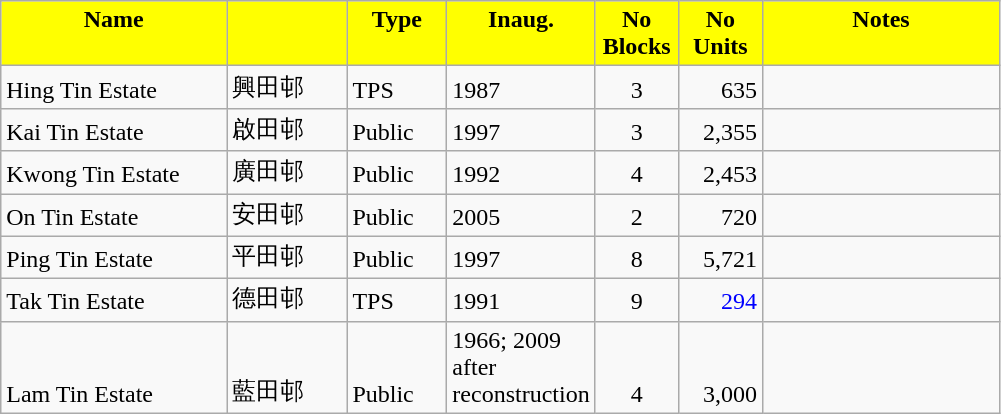<table class="wikitable">
<tr style="font-weight:bold;background-color:yellow" align="center" valign="top">
<td width="143.25" Height="12.75" align="center">Name</td>
<td width="72.75" align="center" valign="top"></td>
<td width="59.25" align="center" valign="top">Type</td>
<td width="48" align="center" valign="top">Inaug.</td>
<td width="48" align="center" valign="top">No Blocks</td>
<td width="48.75" align="center" valign="top">No Units</td>
<td width="150.75" align="center" valign="top">Notes</td>
</tr>
<tr valign="bottom">
<td Height="12.75">Hing Tin Estate</td>
<td>興田邨</td>
<td>TPS</td>
<td>1987</td>
<td align="center">3</td>
<td align="right">635</td>
<td></td>
</tr>
<tr valign="bottom">
<td Height="12.75">Kai Tin Estate</td>
<td>啟田邨</td>
<td>Public</td>
<td>1997</td>
<td align="center">3</td>
<td align="right">2,355</td>
<td></td>
</tr>
<tr valign="bottom">
<td Height="12.75">Kwong Tin Estate</td>
<td>廣田邨</td>
<td>Public</td>
<td>1992</td>
<td align="center">4</td>
<td align="right">2,453</td>
<td></td>
</tr>
<tr valign="bottom">
<td Height="12.75">On Tin Estate</td>
<td>安田邨</td>
<td>Public</td>
<td>2005</td>
<td align="center">2</td>
<td align="right">720</td>
<td></td>
</tr>
<tr valign="bottom">
<td Height="12.75">Ping Tin Estate</td>
<td>平田邨</td>
<td>Public</td>
<td>1997</td>
<td align="center">8</td>
<td align="right">5,721</td>
<td></td>
</tr>
<tr valign="bottom">
<td Height="12.75">Tak Tin Estate</td>
<td>德田邨</td>
<td>TPS</td>
<td>1991</td>
<td align="center">9</td>
<td style="color:blue" align="right">294</td>
<td></td>
</tr>
<tr valign="bottom">
<td Height="12.75">Lam Tin Estate</td>
<td>藍田邨</td>
<td>Public</td>
<td>1966; 2009 after reconstruction</td>
<td align="center">4</td>
<td align="right">3,000</td>
<td></td>
</tr>
</table>
